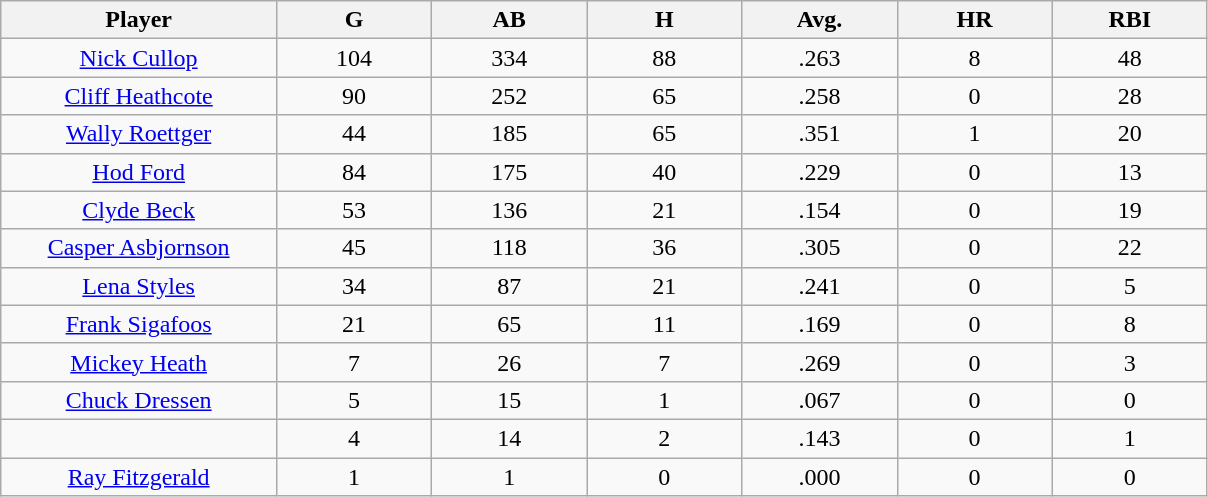<table class="wikitable sortable">
<tr>
<th bgcolor="#DDDDFF" width="16%">Player</th>
<th bgcolor="#DDDDFF" width="9%">G</th>
<th bgcolor="#DDDDFF" width="9%">AB</th>
<th bgcolor="#DDDDFF" width="9%">H</th>
<th bgcolor="#DDDDFF" width="9%">Avg.</th>
<th bgcolor="#DDDDFF" width="9%">HR</th>
<th bgcolor="#DDDDFF" width="9%">RBI</th>
</tr>
<tr align="center">
<td><a href='#'>Nick Cullop</a></td>
<td>104</td>
<td>334</td>
<td>88</td>
<td>.263</td>
<td>8</td>
<td>48</td>
</tr>
<tr align=center>
<td><a href='#'>Cliff Heathcote</a></td>
<td>90</td>
<td>252</td>
<td>65</td>
<td>.258</td>
<td>0</td>
<td>28</td>
</tr>
<tr align=center>
<td><a href='#'>Wally Roettger</a></td>
<td>44</td>
<td>185</td>
<td>65</td>
<td>.351</td>
<td>1</td>
<td>20</td>
</tr>
<tr align=center>
<td><a href='#'>Hod Ford</a></td>
<td>84</td>
<td>175</td>
<td>40</td>
<td>.229</td>
<td>0</td>
<td>13</td>
</tr>
<tr align=center>
<td><a href='#'>Clyde Beck</a></td>
<td>53</td>
<td>136</td>
<td>21</td>
<td>.154</td>
<td>0</td>
<td>19</td>
</tr>
<tr align=center>
<td><a href='#'>Casper Asbjornson</a></td>
<td>45</td>
<td>118</td>
<td>36</td>
<td>.305</td>
<td>0</td>
<td>22</td>
</tr>
<tr align=center>
<td><a href='#'>Lena Styles</a></td>
<td>34</td>
<td>87</td>
<td>21</td>
<td>.241</td>
<td>0</td>
<td>5</td>
</tr>
<tr align=center>
<td><a href='#'>Frank Sigafoos</a></td>
<td>21</td>
<td>65</td>
<td>11</td>
<td>.169</td>
<td>0</td>
<td>8</td>
</tr>
<tr align=center>
<td><a href='#'>Mickey Heath</a></td>
<td>7</td>
<td>26</td>
<td>7</td>
<td>.269</td>
<td>0</td>
<td>3</td>
</tr>
<tr align=center>
<td><a href='#'>Chuck Dressen</a></td>
<td>5</td>
<td>15</td>
<td>1</td>
<td>.067</td>
<td>0</td>
<td>0</td>
</tr>
<tr align=center>
<td></td>
<td>4</td>
<td>14</td>
<td>2</td>
<td>.143</td>
<td>0</td>
<td>1</td>
</tr>
<tr align="center">
<td><a href='#'>Ray Fitzgerald</a></td>
<td>1</td>
<td>1</td>
<td>0</td>
<td>.000</td>
<td>0</td>
<td>0</td>
</tr>
</table>
